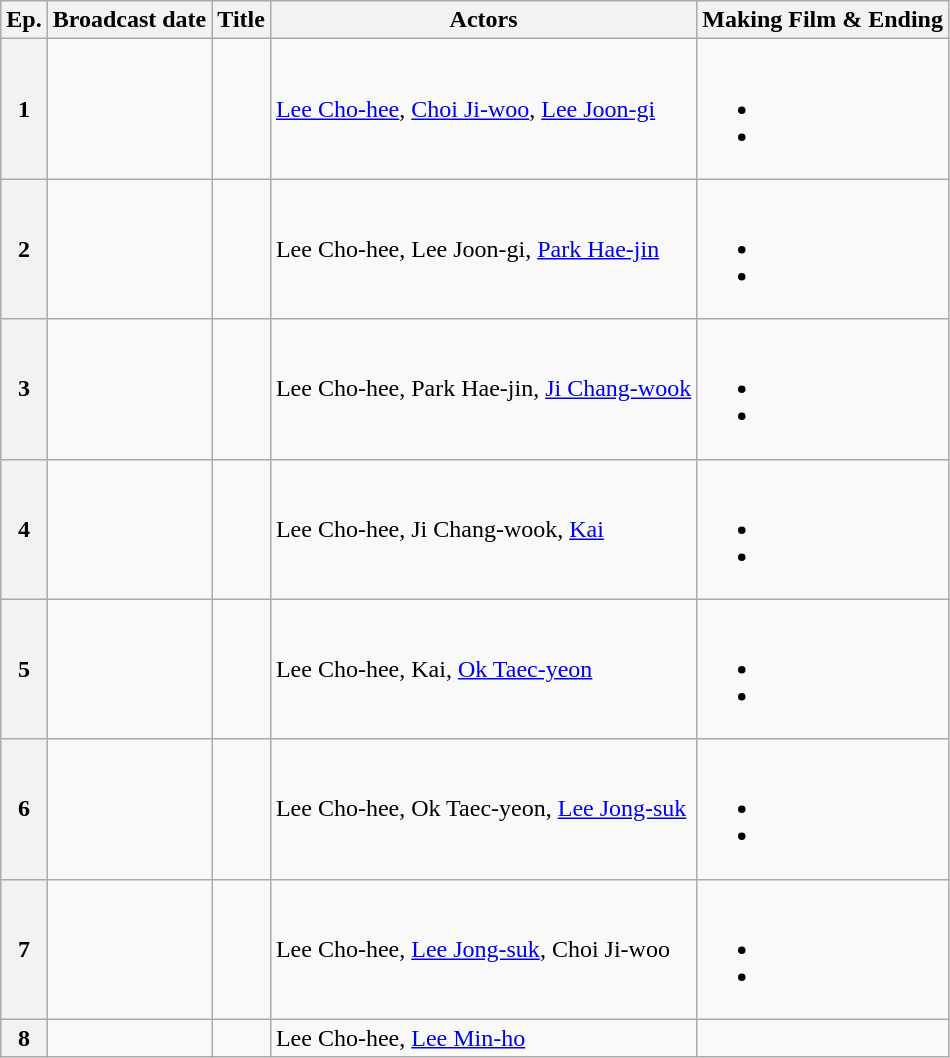<table class="wikitable">
<tr>
<th>Ep.</th>
<th>Broadcast date</th>
<th>Title</th>
<th>Actors</th>
<th>Making Film & Ending</th>
</tr>
<tr>
<th>1</th>
<td></td>
<td></td>
<td><a href='#'>Lee Cho-hee</a>, <a href='#'>Choi Ji-woo</a>, <a href='#'>Lee Joon-gi</a></td>
<td><br><ul><li></li><li></li></ul></td>
</tr>
<tr>
<th>2</th>
<td></td>
<td></td>
<td>Lee Cho-hee, Lee Joon-gi, <a href='#'>Park Hae-jin</a></td>
<td><br><ul><li></li><li></li></ul></td>
</tr>
<tr>
<th>3</th>
<td></td>
<td></td>
<td>Lee Cho-hee, Park Hae-jin, <a href='#'>Ji Chang-wook</a></td>
<td><br><ul><li></li><li></li></ul></td>
</tr>
<tr>
<th>4</th>
<td></td>
<td></td>
<td>Lee Cho-hee, Ji Chang-wook, <a href='#'>Kai</a></td>
<td><br><ul><li></li><li></li></ul></td>
</tr>
<tr>
<th>5</th>
<td></td>
<td></td>
<td>Lee Cho-hee, Kai, <a href='#'>Ok Taec-yeon</a></td>
<td><br><ul><li></li><li></li></ul></td>
</tr>
<tr>
<th>6</th>
<td></td>
<td></td>
<td>Lee Cho-hee, Ok Taec-yeon, <a href='#'>Lee Jong-suk</a></td>
<td><br><ul><li></li><li></li></ul></td>
</tr>
<tr>
<th>7</th>
<td></td>
<td></td>
<td>Lee Cho-hee, <a href='#'>Lee Jong-suk</a>, Choi Ji-woo</td>
<td><br><ul><li></li><li></li></ul></td>
</tr>
<tr>
<th>8</th>
<td></td>
<td></td>
<td>Lee Cho-hee, <a href='#'>Lee Min-ho</a></td>
<td></td>
</tr>
</table>
